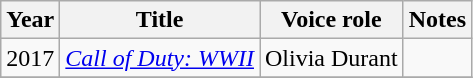<table class="wikitable sortable">
<tr>
<th>Year</th>
<th>Title</th>
<th>Voice role</th>
<th>Notes</th>
</tr>
<tr>
<td>2017</td>
<td><em><a href='#'>Call of Duty: WWII</a></em></td>
<td>Olivia Durant</td>
<td></td>
</tr>
<tr>
</tr>
</table>
